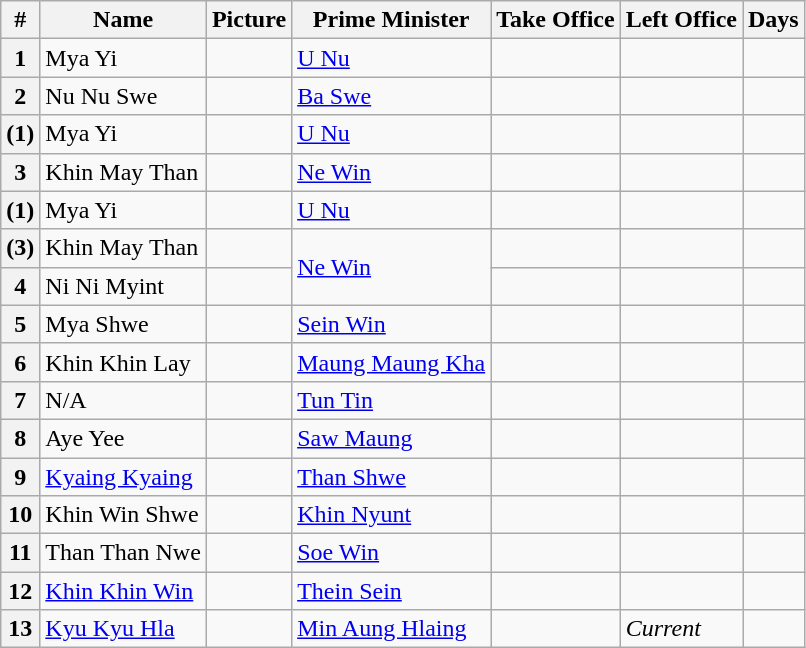<table class="wikitable">
<tr>
<th>#</th>
<th>Name</th>
<th>Picture</th>
<th><strong>Prime Minister</strong></th>
<th>Take Office</th>
<th>Left Office</th>
<th>Days</th>
</tr>
<tr>
<th>1</th>
<td>Mya Yi</td>
<td></td>
<td><a href='#'>U Nu</a></td>
<td></td>
<td></td>
<td></td>
</tr>
<tr>
<th>2</th>
<td>Nu Nu Swe</td>
<td></td>
<td><a href='#'>Ba Swe</a></td>
<td></td>
<td></td>
<td></td>
</tr>
<tr>
<th>(1)</th>
<td>Mya Yi</td>
<td></td>
<td><a href='#'>U Nu</a></td>
<td></td>
<td></td>
<td></td>
</tr>
<tr>
<th>3</th>
<td>Khin May Than</td>
<td></td>
<td><a href='#'>Ne Win</a></td>
<td></td>
<td></td>
<td></td>
</tr>
<tr>
<th>(1)</th>
<td>Mya Yi</td>
<td></td>
<td><a href='#'>U Nu</a></td>
<td></td>
<td></td>
<td></td>
</tr>
<tr>
<th>(3)</th>
<td>Khin May Than</td>
<td></td>
<td rowspan="2"><a href='#'>Ne Win</a></td>
<td></td>
<td></td>
<td></td>
</tr>
<tr>
<th>4</th>
<td>Ni Ni Myint</td>
<td></td>
<td></td>
<td></td>
<td></td>
</tr>
<tr>
<th>5</th>
<td>Mya Shwe</td>
<td></td>
<td><a href='#'>Sein Win</a></td>
<td></td>
<td></td>
<td></td>
</tr>
<tr>
<th>6</th>
<td>Khin Khin Lay</td>
<td></td>
<td><a href='#'>Maung Maung Kha</a></td>
<td></td>
<td></td>
<td></td>
</tr>
<tr>
<th>7</th>
<td>N/A</td>
<td></td>
<td><a href='#'>Tun Tin</a></td>
<td></td>
<td></td>
<td></td>
</tr>
<tr>
<th>8</th>
<td>Aye Yee</td>
<td></td>
<td><a href='#'>Saw Maung</a></td>
<td></td>
<td></td>
<td></td>
</tr>
<tr>
<th>9</th>
<td><a href='#'>Kyaing Kyaing</a></td>
<td></td>
<td><a href='#'>Than Shwe</a></td>
<td></td>
<td></td>
<td></td>
</tr>
<tr>
<th>10</th>
<td>Khin Win Shwe</td>
<td></td>
<td><a href='#'>Khin Nyunt</a></td>
<td></td>
<td></td>
<td></td>
</tr>
<tr>
<th>11</th>
<td>Than Than Nwe</td>
<td></td>
<td><a href='#'>Soe Win</a></td>
<td></td>
<td></td>
<td></td>
</tr>
<tr>
<th>12</th>
<td><a href='#'>Khin Khin Win</a></td>
<td></td>
<td><a href='#'>Thein Sein</a></td>
<td></td>
<td></td>
<td></td>
</tr>
<tr>
<th>13</th>
<td><a href='#'>Kyu Kyu Hla</a></td>
<td></td>
<td><a href='#'>Min Aung Hlaing</a></td>
<td></td>
<td><em>Current</em></td>
<td></td>
</tr>
</table>
